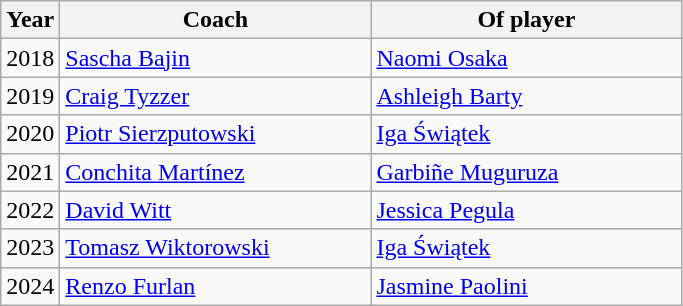<table class="wikitable">
<tr>
<th>Year</th>
<th width=200>Coach</th>
<th width="200">Of player</th>
</tr>
<tr>
<td>2018</td>
<td> <a href='#'>Sascha Bajin</a></td>
<td> <a href='#'>Naomi Osaka</a></td>
</tr>
<tr>
<td>2019</td>
<td> <a href='#'>Craig Tyzzer</a></td>
<td> <a href='#'>Ashleigh Barty</a></td>
</tr>
<tr>
<td>2020</td>
<td> <a href='#'>Piotr Sierzputowski</a></td>
<td> <a href='#'>Iga Świątek</a></td>
</tr>
<tr>
<td>2021</td>
<td> <a href='#'>Conchita Martínez</a></td>
<td> <a href='#'>Garbiñe Muguruza</a></td>
</tr>
<tr>
<td>2022</td>
<td> <a href='#'>David Witt</a></td>
<td> <a href='#'>Jessica Pegula</a></td>
</tr>
<tr>
<td>2023</td>
<td> <a href='#'>Tomasz Wiktorowski</a></td>
<td> <a href='#'>Iga Świątek</a></td>
</tr>
<tr>
<td>2024</td>
<td> <a href='#'>Renzo Furlan</a></td>
<td> <a href='#'>Jasmine Paolini</a></td>
</tr>
</table>
